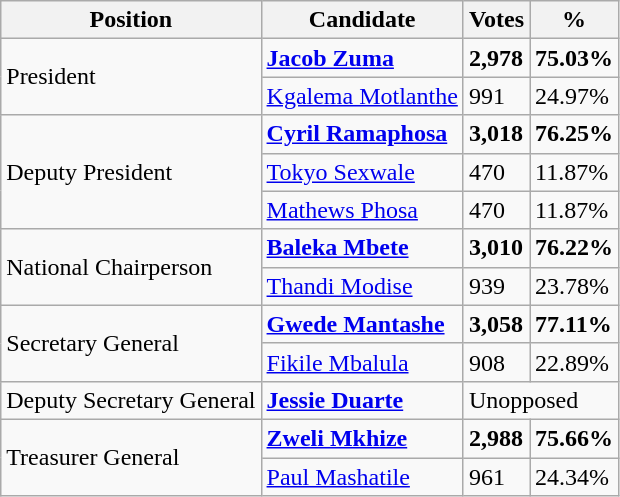<table class="wikitable">
<tr>
<th>Position</th>
<th>Candidate</th>
<th>Votes</th>
<th>%</th>
</tr>
<tr>
<td rowspan="2">President</td>
<td><strong><a href='#'>Jacob Zuma</a></strong></td>
<td><strong>2,978</strong></td>
<td><strong>75.03%</strong></td>
</tr>
<tr>
<td><a href='#'>Kgalema Motlanthe</a></td>
<td>991</td>
<td>24.97%</td>
</tr>
<tr>
<td rowspan="3">Deputy President</td>
<td><strong><a href='#'>Cyril Ramaphosa</a></strong></td>
<td><strong>3,018</strong></td>
<td><strong>76.25%</strong></td>
</tr>
<tr>
<td><a href='#'>Tokyo Sexwale</a></td>
<td>470</td>
<td>11.87%</td>
</tr>
<tr>
<td><a href='#'>Mathews Phosa</a></td>
<td>470</td>
<td>11.87%</td>
</tr>
<tr>
<td rowspan="2">National Chairperson</td>
<td><strong><a href='#'>Baleka Mbete</a></strong></td>
<td><strong>3,010</strong></td>
<td><strong>76.22%</strong></td>
</tr>
<tr>
<td><a href='#'>Thandi Modise</a></td>
<td>939</td>
<td>23.78%</td>
</tr>
<tr>
<td rowspan="2">Secretary General</td>
<td><strong><a href='#'>Gwede Mantashe</a></strong></td>
<td><strong>3,058</strong></td>
<td><strong>77.11%</strong></td>
</tr>
<tr>
<td><a href='#'>Fikile Mbalula</a></td>
<td>908</td>
<td>22.89%</td>
</tr>
<tr>
<td>Deputy Secretary General</td>
<td><strong><a href='#'>Jessie Duarte</a></strong></td>
<td colspan="2">Unopposed</td>
</tr>
<tr>
<td rowspan="2">Treasurer General</td>
<td><strong><a href='#'>Zweli Mkhize</a></strong></td>
<td><strong>2,988</strong></td>
<td><strong>75.66%</strong></td>
</tr>
<tr>
<td><a href='#'>Paul Mashatile</a></td>
<td>961</td>
<td>24.34%</td>
</tr>
</table>
